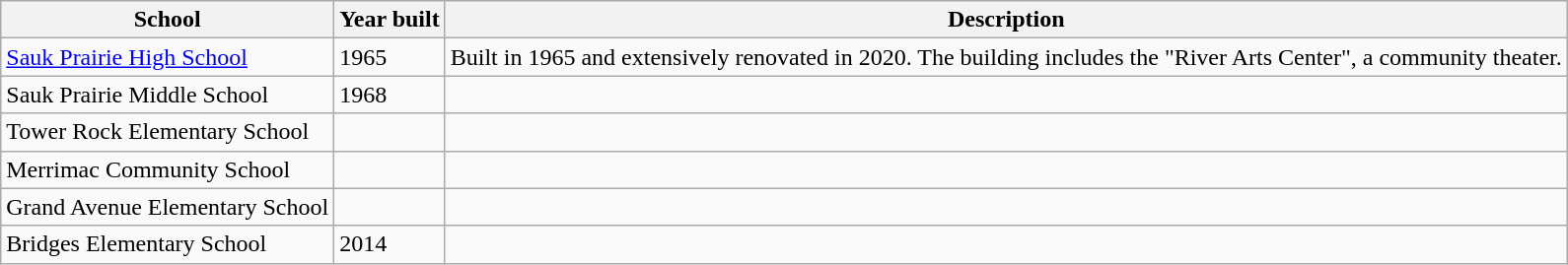<table class="wikitable">
<tr>
<th>School</th>
<th>Year built</th>
<th>Description</th>
</tr>
<tr>
<td><a href='#'>Sauk Prairie High School</a></td>
<td>1965</td>
<td>Built in 1965 and extensively renovated in 2020. The building includes the "River Arts Center", a community theater.</td>
</tr>
<tr>
<td>Sauk Prairie Middle School</td>
<td>1968</td>
<td></td>
</tr>
<tr>
<td>Tower Rock Elementary School</td>
<td></td>
<td></td>
</tr>
<tr>
<td>Merrimac Community School</td>
<td></td>
<td></td>
</tr>
<tr>
<td>Grand Avenue Elementary School</td>
<td></td>
<td></td>
</tr>
<tr>
<td>Bridges Elementary School</td>
<td>2014</td>
<td></td>
</tr>
</table>
